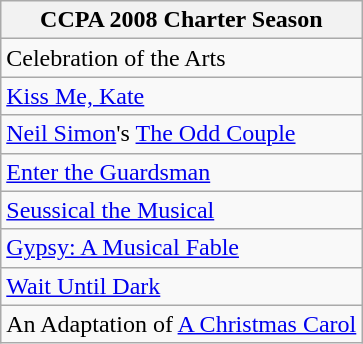<table class="wikitable">
<tr>
<th>CCPA 2008 Charter Season</th>
</tr>
<tr>
<td>Celebration of the Arts</td>
</tr>
<tr>
<td><a href='#'>Kiss Me, Kate</a></td>
</tr>
<tr>
<td><a href='#'>Neil Simon</a>'s <a href='#'>The Odd Couple</a></td>
</tr>
<tr>
<td><a href='#'>Enter the Guardsman</a></td>
</tr>
<tr>
<td><a href='#'>Seussical the Musical</a></td>
</tr>
<tr>
<td><a href='#'>Gypsy: A Musical Fable</a></td>
</tr>
<tr>
<td><a href='#'>Wait Until Dark</a></td>
</tr>
<tr>
<td>An Adaptation of <a href='#'>A Christmas Carol</a></td>
</tr>
</table>
